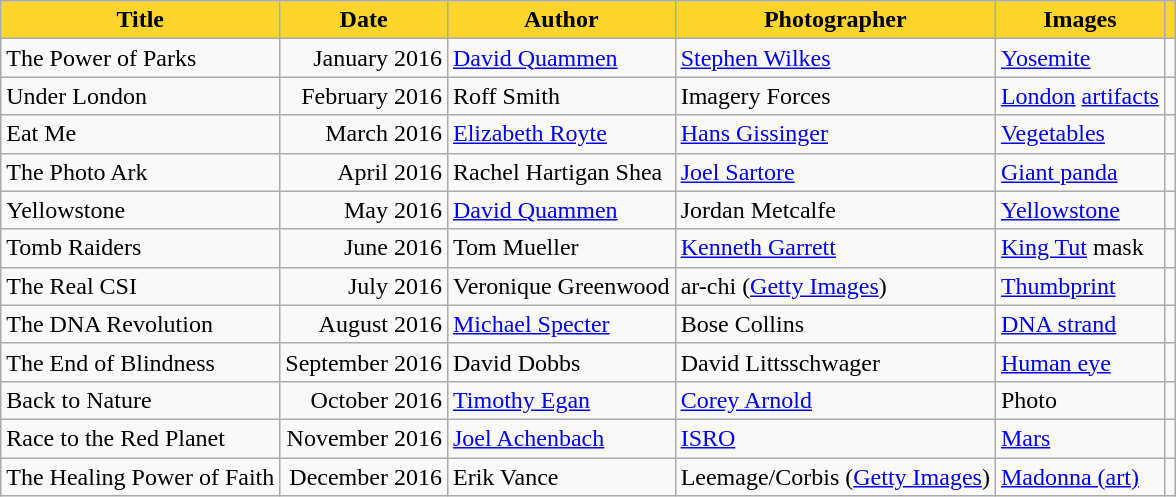<table class="wikitable">
<tr>
<th scope="col" style="background-color:#fbd42c;">Title</th>
<th scope="col" style="background-color:#fbd42c;">Date</th>
<th scope="col" style="background-color:#fbd42c;">Author</th>
<th scope="col" style="background-color:#fbd42c;">Photographer</th>
<th scope="col" style="background-color:#fbd42c;">Images</th>
<th scope="col" style="background-color:#fbd42c;"></th>
</tr>
<tr>
<td scope="row">The Power of Parks</td>
<td style="text-align:right;">January 2016</td>
<td><a href='#'>David Quammen</a></td>
<td><a href='#'>Stephen Wilkes</a></td>
<td><a href='#'>Yosemite</a></td>
<td></td>
</tr>
<tr>
<td scope="row">Under London</td>
<td style="text-align:right;">February 2016</td>
<td>Roff Smith</td>
<td>Imagery Forces</td>
<td><a href='#'>London</a> <a href='#'>artifacts</a></td>
<td></td>
</tr>
<tr>
<td scope="row">Eat Me</td>
<td style="text-align:right;">March 2016</td>
<td><a href='#'>Elizabeth Royte</a></td>
<td><a href='#'>Hans Gissinger</a></td>
<td><a href='#'>Vegetables</a></td>
<td></td>
</tr>
<tr>
<td scope="row">The Photo Ark</td>
<td style="text-align:right;">April 2016</td>
<td>Rachel Hartigan Shea</td>
<td><a href='#'>Joel Sartore</a></td>
<td><a href='#'>Giant panda</a></td>
<td></td>
</tr>
<tr>
<td scope="row">Yellowstone</td>
<td style="text-align:right;">May 2016</td>
<td><a href='#'>David Quammen</a></td>
<td>Jordan Metcalfe</td>
<td><a href='#'>Yellowstone</a></td>
<td></td>
</tr>
<tr>
<td scope="row">Tomb Raiders</td>
<td style="text-align:right;">June 2016</td>
<td>Tom Mueller</td>
<td><a href='#'>Kenneth Garrett</a></td>
<td><a href='#'>King Tut</a> mask</td>
<td></td>
</tr>
<tr>
<td scope="row">The Real CSI</td>
<td style="text-align:right;">July 2016</td>
<td>Veronique Greenwood</td>
<td>ar-chi (<a href='#'>Getty Images</a>)</td>
<td><a href='#'>Thumbprint</a></td>
<td></td>
</tr>
<tr>
<td scope="row">The DNA Revolution</td>
<td style="text-align:right;">August 2016</td>
<td><a href='#'>Michael Specter</a></td>
<td>Bose Collins</td>
<td><a href='#'>DNA strand</a></td>
<td></td>
</tr>
<tr>
<td scope="row">The End of Blindness</td>
<td style="text-align:right;">September 2016</td>
<td>David Dobbs</td>
<td>David Littsschwager</td>
<td><a href='#'>Human eye</a></td>
<td></td>
</tr>
<tr>
<td scope="row">Back to Nature</td>
<td style="text-align:right;">October 2016</td>
<td><a href='#'>Timothy Egan</a></td>
<td><a href='#'>Corey Arnold</a></td>
<td>Photo</td>
<td></td>
</tr>
<tr>
<td scope="row">Race to the Red Planet</td>
<td style="text-align:right;">November 2016</td>
<td><a href='#'>Joel Achenbach</a></td>
<td><a href='#'>ISRO</a></td>
<td><a href='#'>Mars</a></td>
<td></td>
</tr>
<tr>
<td scope="row">The Healing Power of Faith</td>
<td style="text-align:right;">December 2016</td>
<td>Erik Vance</td>
<td>Leemage/Corbis (<a href='#'>Getty Images</a>)</td>
<td> <a href='#'>Madonna (art)</a></td>
<td></td>
</tr>
</table>
